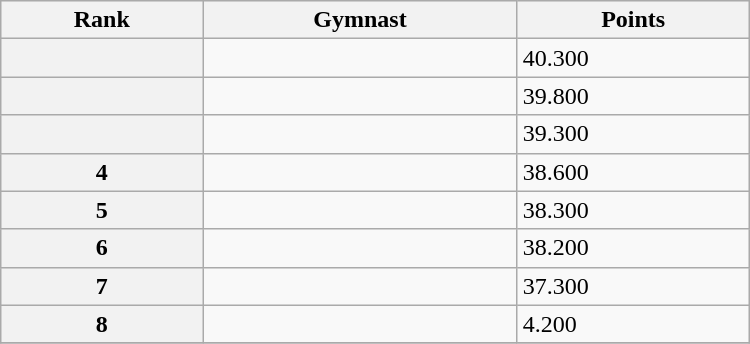<table class="wikitable" width=500>
<tr bgcolor="#efefef">
<th>Rank</th>
<th>Gymnast</th>
<th>Points</th>
</tr>
<tr>
<th></th>
<td></td>
<td>40.300</td>
</tr>
<tr>
<th></th>
<td></td>
<td>39.800</td>
</tr>
<tr>
<th></th>
<td></td>
<td>39.300</td>
</tr>
<tr>
<th>4</th>
<td></td>
<td>38.600</td>
</tr>
<tr>
<th>5</th>
<td></td>
<td>38.300</td>
</tr>
<tr>
<th>6</th>
<td></td>
<td>38.200</td>
</tr>
<tr>
<th>7</th>
<td></td>
<td>37.300</td>
</tr>
<tr>
<th>8</th>
<td></td>
<td>4.200</td>
</tr>
<tr>
</tr>
</table>
